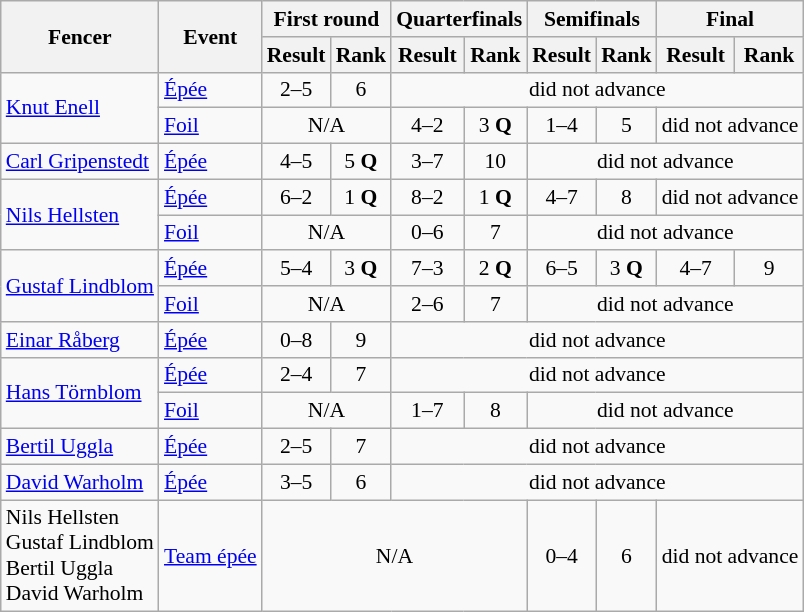<table class=wikitable style="font-size:90%">
<tr>
<th rowspan=2>Fencer</th>
<th rowspan=2>Event</th>
<th colspan=2>First round</th>
<th colspan=2>Quarterfinals</th>
<th colspan=2>Semifinals</th>
<th colspan=2>Final</th>
</tr>
<tr>
<th>Result</th>
<th>Rank</th>
<th>Result</th>
<th>Rank</th>
<th>Result</th>
<th>Rank</th>
<th>Result</th>
<th>Rank</th>
</tr>
<tr>
<td rowspan=2><a href='#'>Knut Enell</a></td>
<td><a href='#'>Épée</a></td>
<td align=center>2–5</td>
<td align=center>6</td>
<td align=center colspan=6>did not advance</td>
</tr>
<tr>
<td><a href='#'>Foil</a></td>
<td align=center colspan=2>N/A</td>
<td align=center>4–2</td>
<td align=center>3 <strong>Q</strong></td>
<td align=center>1–4</td>
<td align=center>5</td>
<td align=center colspan=2>did not advance</td>
</tr>
<tr>
<td><a href='#'>Carl Gripenstedt</a></td>
<td><a href='#'>Épée</a></td>
<td align=center>4–5</td>
<td align=center>5 <strong>Q</strong></td>
<td align=center>3–7</td>
<td align=center>10</td>
<td align=center colspan=4>did not advance</td>
</tr>
<tr>
<td rowspan=2><a href='#'>Nils Hellsten</a></td>
<td><a href='#'>Épée</a></td>
<td align=center>6–2</td>
<td align=center>1 <strong>Q</strong></td>
<td align=center>8–2</td>
<td align=center>1 <strong>Q</strong></td>
<td align=center>4–7</td>
<td align=center>8</td>
<td align=center colspan=2>did not advance</td>
</tr>
<tr>
<td><a href='#'>Foil</a></td>
<td align=center colspan=2>N/A</td>
<td align=center>0–6</td>
<td align=center>7</td>
<td align=center colspan=4>did not advance</td>
</tr>
<tr>
<td rowspan=2><a href='#'>Gustaf Lindblom</a></td>
<td><a href='#'>Épée</a></td>
<td align=center>5–4</td>
<td align=center>3 <strong>Q</strong></td>
<td align=center>7–3</td>
<td align=center>2 <strong>Q</strong></td>
<td align=center>6–5</td>
<td align=center>3 <strong>Q</strong></td>
<td align=center>4–7</td>
<td align=center>9</td>
</tr>
<tr>
<td><a href='#'>Foil</a></td>
<td align=center colspan=2>N/A</td>
<td align=center>2–6</td>
<td align=center>7</td>
<td align=center colspan=4>did not advance</td>
</tr>
<tr>
<td><a href='#'>Einar Råberg</a></td>
<td><a href='#'>Épée</a></td>
<td align=center>0–8</td>
<td align=center>9</td>
<td align=center colspan=6>did not advance</td>
</tr>
<tr>
<td rowspan=2><a href='#'>Hans Törnblom</a></td>
<td><a href='#'>Épée</a></td>
<td align=center>2–4</td>
<td align=center>7</td>
<td align=center colspan=6>did not advance</td>
</tr>
<tr>
<td><a href='#'>Foil</a></td>
<td align=center colspan=2>N/A</td>
<td align=center>1–7</td>
<td align=center>8</td>
<td align=center colspan=4>did not advance</td>
</tr>
<tr>
<td><a href='#'>Bertil Uggla</a></td>
<td><a href='#'>Épée</a></td>
<td align=center>2–5</td>
<td align=center>7</td>
<td align=center colspan=6>did not advance</td>
</tr>
<tr>
<td><a href='#'>David Warholm</a></td>
<td><a href='#'>Épée</a></td>
<td align=center>3–5</td>
<td align=center>6</td>
<td align=center colspan=6>did not advance</td>
</tr>
<tr>
<td>Nils Hellsten <br> Gustaf Lindblom <br> Bertil Uggla <br> David Warholm</td>
<td><a href='#'>Team épée</a></td>
<td align=center colspan=4>N/A</td>
<td align=center>0–4</td>
<td align=center>6</td>
<td align=center colspan=2>did not advance</td>
</tr>
</table>
